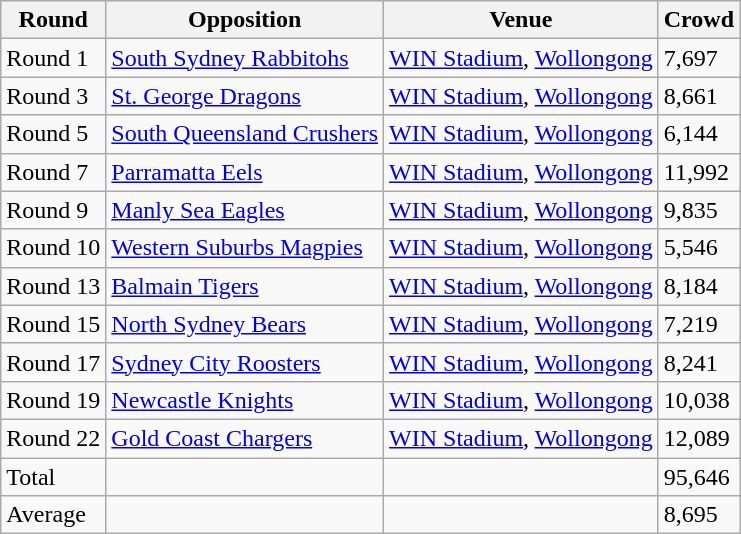<table class="wikitable">
<tr>
<th>Round</th>
<th>Opposition</th>
<th>Venue</th>
<th>Crowd</th>
</tr>
<tr>
<td>Round 1</td>
<td><a href='#'>South Sydney Rabbitohs</a></td>
<td><a href='#'>WIN Stadium</a>, <a href='#'>Wollongong</a></td>
<td>7,697</td>
</tr>
<tr>
<td>Round 3</td>
<td><a href='#'>St. George Dragons</a></td>
<td><a href='#'>WIN Stadium</a>, <a href='#'>Wollongong</a></td>
<td>8,661</td>
</tr>
<tr>
<td>Round 5</td>
<td><a href='#'>South Queensland Crushers</a></td>
<td><a href='#'>WIN Stadium</a>, <a href='#'>Wollongong</a></td>
<td>6,144</td>
</tr>
<tr>
<td>Round 7</td>
<td><a href='#'>Parramatta Eels</a></td>
<td><a href='#'>WIN Stadium</a>, <a href='#'>Wollongong</a></td>
<td>11,992</td>
</tr>
<tr>
<td>Round 9</td>
<td><a href='#'>Manly Sea Eagles</a></td>
<td><a href='#'>WIN Stadium</a>, <a href='#'>Wollongong</a></td>
<td>9,835</td>
</tr>
<tr>
<td>Round 10</td>
<td><a href='#'>Western Suburbs Magpies</a></td>
<td><a href='#'>WIN Stadium</a>, <a href='#'>Wollongong</a></td>
<td>5,546</td>
</tr>
<tr>
<td>Round 13</td>
<td><a href='#'>Balmain Tigers</a></td>
<td><a href='#'>WIN Stadium</a>, <a href='#'>Wollongong</a></td>
<td>8,184</td>
</tr>
<tr>
<td>Round 15</td>
<td><a href='#'>North Sydney Bears</a></td>
<td><a href='#'>WIN Stadium</a>, <a href='#'>Wollongong</a></td>
<td>7,219</td>
</tr>
<tr>
<td>Round 17</td>
<td><a href='#'>Sydney City Roosters</a></td>
<td><a href='#'>WIN Stadium</a>, <a href='#'>Wollongong</a></td>
<td>8,241</td>
</tr>
<tr>
<td>Round 19</td>
<td><a href='#'>Newcastle Knights</a></td>
<td><a href='#'>WIN Stadium</a>, <a href='#'>Wollongong</a></td>
<td>10,038</td>
</tr>
<tr>
<td>Round 22</td>
<td><a href='#'>Gold Coast Chargers</a></td>
<td><a href='#'>WIN Stadium</a>, <a href='#'>Wollongong</a></td>
<td>12,089</td>
</tr>
<tr>
<td>Total</td>
<td></td>
<td></td>
<td>95,646</td>
</tr>
<tr>
<td>Average</td>
<td></td>
<td></td>
<td>8,695</td>
</tr>
</table>
